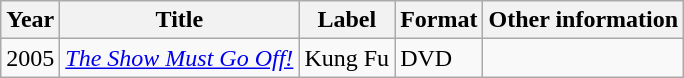<table class="wikitable">
<tr>
<th>Year</th>
<th>Title</th>
<th>Label</th>
<th>Format</th>
<th>Other information</th>
</tr>
<tr>
<td>2005</td>
<td><em><a href='#'>The Show Must Go Off!</a></em></td>
<td>Kung Fu</td>
<td>DVD</td>
<td></td>
</tr>
</table>
